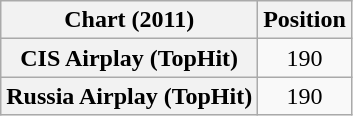<table class="wikitable sortable plainrowheaders" style="text-align:center;">
<tr>
<th scope="col">Chart (2011)</th>
<th scope="col">Position</th>
</tr>
<tr>
<th scope="row">CIS Airplay (TopHit)</th>
<td>190</td>
</tr>
<tr>
<th scope="row">Russia Airplay (TopHit)</th>
<td>190</td>
</tr>
</table>
